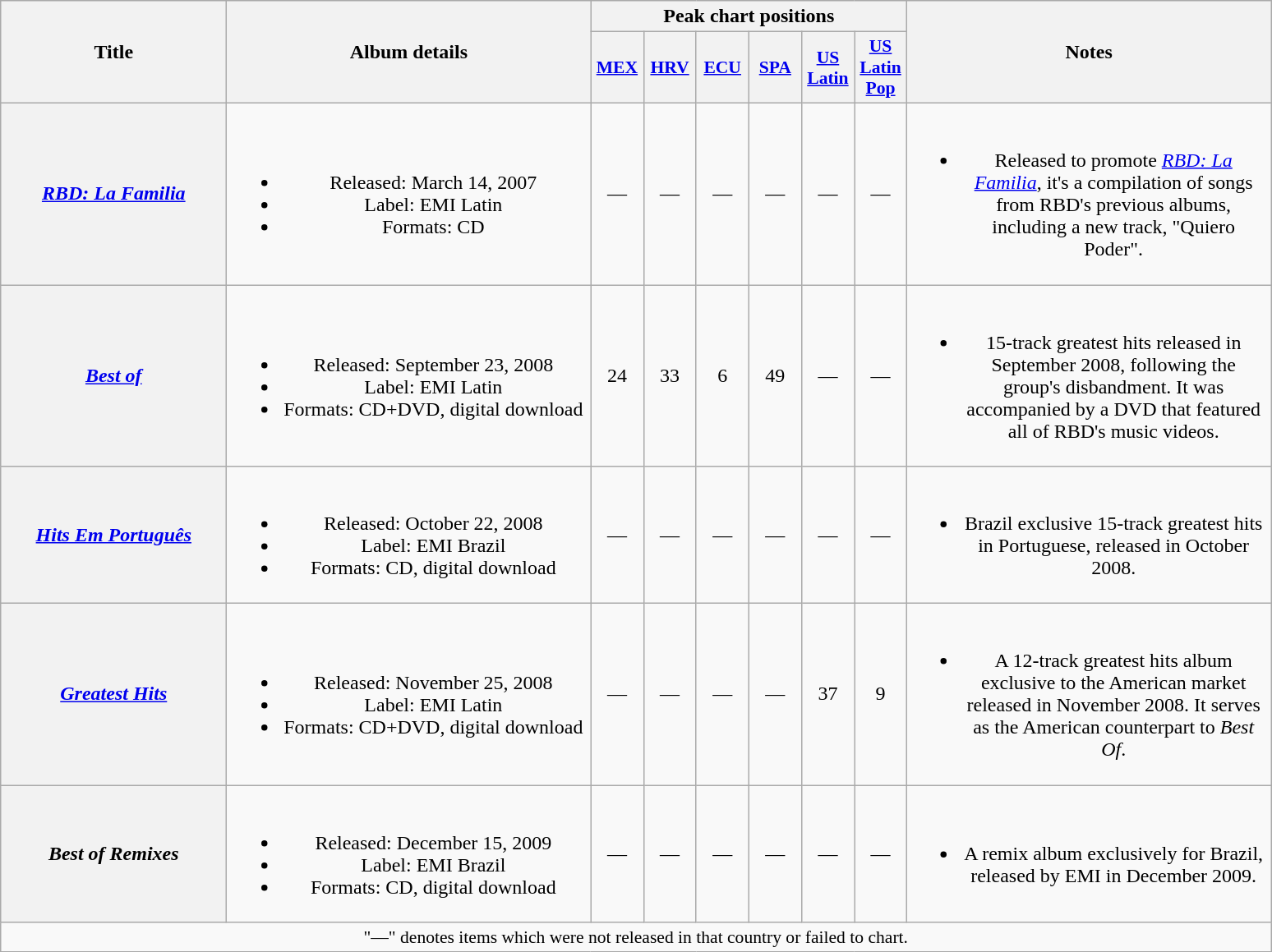<table class="wikitable plainrowheaders" style="text-align:center;">
<tr>
<th scope="col" rowspan="2" style="width:11em;">Title</th>
<th scope="col" rowspan="2" style="width:18em;">Album details</th>
<th scope="col" colspan="6">Peak chart positions</th>
<th scope="col" rowspan="2" style="width:18em;">Notes</th>
</tr>
<tr>
<th scope="col" style="width:2.5em;font-size:90%;"><a href='#'>MEX</a><br></th>
<th scope="col" style="width:2.5em;font-size:90%;"><a href='#'>HRV</a><br></th>
<th scope="col" style="width:2.5em;font-size:90%;"><a href='#'>ECU</a><br></th>
<th scope="col" style="width:2.5em;font-size:90%;"><a href='#'>SPA</a><br></th>
<th scope="col" style="width:2.5em;font-size:90%;"><a href='#'>US<br>Latin</a><br></th>
<th scope="col" style="width:2.5em;font-size:90%;"><a href='#'>US<br>Latin<br>Pop</a><br></th>
</tr>
<tr>
<th scope="row"><em><a href='#'>RBD: La Familia</a></em></th>
<td><br><ul><li>Released: March 14, 2007</li><li>Label: EMI Latin</li><li>Formats: CD</li></ul></td>
<td>—</td>
<td>—</td>
<td>—</td>
<td>—</td>
<td>—</td>
<td>—</td>
<td><br><ul><li>Released to promote <em><a href='#'>RBD: La Familia</a></em>, it's a compilation of songs from RBD's previous albums, including a new track, "Quiero Poder".</li></ul></td>
</tr>
<tr>
<th scope="row"><em><a href='#'>Best of</a></em></th>
<td><br><ul><li>Released: September 23, 2008</li><li>Label: EMI Latin</li><li>Formats: CD+DVD, digital download</li></ul></td>
<td>24</td>
<td>33</td>
<td>6</td>
<td>49</td>
<td>—</td>
<td>—</td>
<td><br><ul><li>15-track greatest hits released in September 2008, following the group's disbandment. It was accompanied by a DVD that featured all of RBD's music videos.</li></ul></td>
</tr>
<tr>
<th scope="row"><em><a href='#'>Hits Em Português</a></em></th>
<td><br><ul><li>Released: October 22, 2008</li><li>Label: EMI Brazil</li><li>Formats: CD, digital download</li></ul></td>
<td>—</td>
<td>—</td>
<td>—</td>
<td>—</td>
<td>—</td>
<td>—</td>
<td><br><ul><li>Brazil exclusive 15-track greatest hits in Portuguese, released in October 2008.</li></ul></td>
</tr>
<tr>
<th scope="row"><em><a href='#'>Greatest Hits</a></em></th>
<td><br><ul><li>Released: November 25, 2008</li><li>Label: EMI Latin</li><li>Formats: CD+DVD, digital download</li></ul></td>
<td>—</td>
<td>—</td>
<td>—</td>
<td>—</td>
<td>37</td>
<td>9</td>
<td><br><ul><li>A 12-track greatest hits album exclusive to the American market released in November 2008. It serves as the American counterpart to <em>Best Of</em>.</li></ul></td>
</tr>
<tr>
<th scope="row"><em>Best of Remixes</em></th>
<td><br><ul><li>Released: December 15, 2009</li><li>Label: EMI Brazil</li><li>Formats: CD, digital download</li></ul></td>
<td>—</td>
<td>—</td>
<td>—</td>
<td>—</td>
<td>—</td>
<td>—</td>
<td><br><ul><li>A remix album exclusively for Brazil, released by EMI in December 2009.</li></ul></td>
</tr>
<tr>
<td colspan="9" style="font-size:90%">"—" denotes items which were not released in that country or failed to chart.</td>
</tr>
</table>
